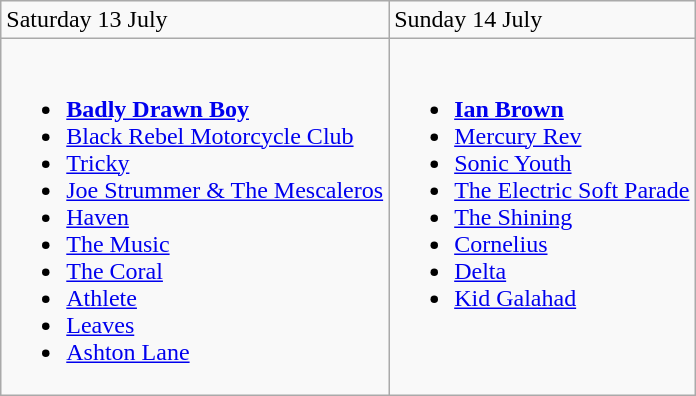<table class="wikitable">
<tr>
<td>Saturday 13 July</td>
<td>Sunday 14 July</td>
</tr>
<tr valign="top">
<td><br><ul><li><strong><a href='#'>Badly Drawn Boy</a></strong></li><li><a href='#'>Black Rebel Motorcycle Club</a></li><li><a href='#'>Tricky</a></li><li><a href='#'>Joe Strummer & The Mescaleros</a></li><li><a href='#'>Haven</a></li><li><a href='#'>The Music</a></li><li><a href='#'>The Coral</a></li><li><a href='#'>Athlete</a></li><li><a href='#'>Leaves</a></li><li><a href='#'>Ashton Lane</a></li></ul></td>
<td><br><ul><li><strong><a href='#'>Ian Brown</a></strong></li><li><a href='#'>Mercury Rev</a></li><li><a href='#'>Sonic Youth</a></li><li><a href='#'>The Electric Soft Parade</a></li><li><a href='#'>The Shining</a></li><li><a href='#'>Cornelius</a></li><li><a href='#'>Delta</a></li><li><a href='#'>Kid Galahad</a></li></ul></td>
</tr>
</table>
